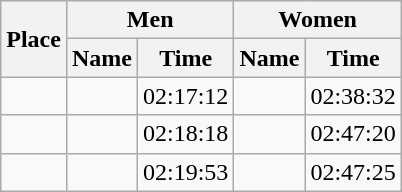<table class=wikitable>
<tr>
<th rowspan="2">Place</th>
<th colspan="2">Men</th>
<th colspan="2">Women</th>
</tr>
<tr>
<th>Name</th>
<th>Time</th>
<th>Name</th>
<th>Time</th>
</tr>
<tr>
<td align="center"></td>
<td></td>
<td>02:17:12</td>
<td></td>
<td>02:38:32</td>
</tr>
<tr>
<td align="center"></td>
<td></td>
<td>02:18:18</td>
<td></td>
<td>02:47:20</td>
</tr>
<tr>
<td align="center"></td>
<td></td>
<td>02:19:53</td>
<td></td>
<td>02:47:25</td>
</tr>
</table>
